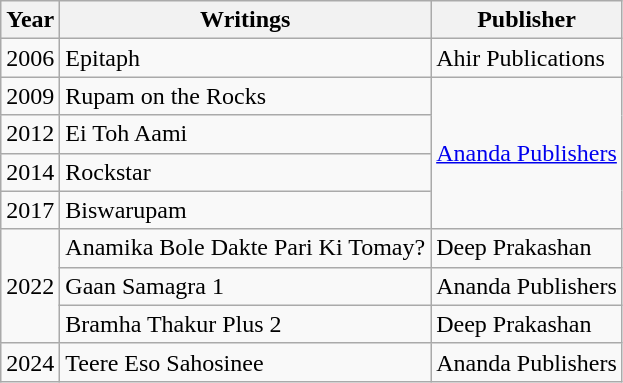<table class="wikitable">
<tr>
<th>Year</th>
<th>Writings</th>
<th>Publisher</th>
</tr>
<tr>
<td>2006</td>
<td>Epitaph</td>
<td>Ahir Publications</td>
</tr>
<tr>
<td>2009</td>
<td>Rupam on the Rocks</td>
<td rowspan="4"><a href='#'>Ananda Publishers</a></td>
</tr>
<tr>
<td>2012</td>
<td>Ei Toh Aami</td>
</tr>
<tr>
<td>2014</td>
<td>Rockstar</td>
</tr>
<tr>
<td>2017</td>
<td>Biswarupam</td>
</tr>
<tr>
<td rowspan="3">2022</td>
<td>Anamika Bole Dakte Pari Ki Tomay?</td>
<td>Deep Prakashan</td>
</tr>
<tr>
<td>Gaan Samagra 1</td>
<td>Ananda Publishers</td>
</tr>
<tr>
<td>Bramha Thakur Plus 2</td>
<td>Deep Prakashan</td>
</tr>
<tr>
<td>2024</td>
<td>Teere Eso Sahosinee</td>
<td>Ananda Publishers</td>
</tr>
</table>
